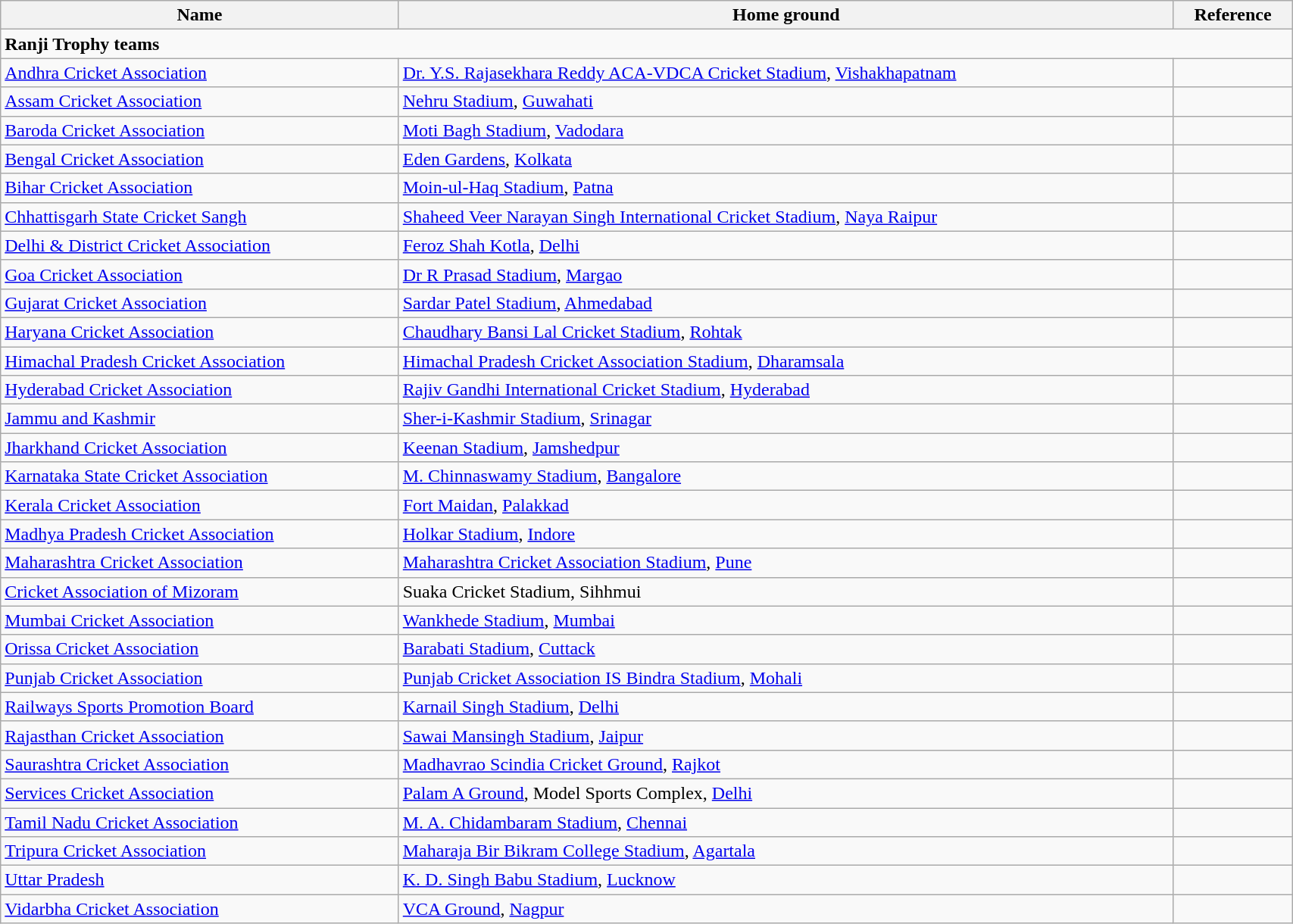<table class="wikitable" style="width:90%;">
<tr>
<th>Name</th>
<th>Home ground</th>
<th>Reference</th>
</tr>
<tr>
<td colspan=3><strong>Ranji Trophy teams</strong></td>
</tr>
<tr>
<td><a href='#'>Andhra Cricket Association</a></td>
<td><a href='#'>Dr. Y.S. Rajasekhara Reddy ACA-VDCA Cricket Stadium</a>, <a href='#'>Vishakhapatnam</a></td>
<td></td>
</tr>
<tr>
<td><a href='#'>Assam Cricket Association</a></td>
<td><a href='#'>Nehru Stadium</a>, <a href='#'>Guwahati</a></td>
<td></td>
</tr>
<tr>
<td><a href='#'>Baroda Cricket Association</a></td>
<td><a href='#'>Moti Bagh Stadium</a>, <a href='#'>Vadodara</a></td>
<td><br></td>
</tr>
<tr>
<td><a href='#'>Bengal Cricket Association</a></td>
<td><a href='#'>Eden Gardens</a>, <a href='#'>Kolkata</a></td>
<td></td>
</tr>
<tr>
<td><a href='#'>Bihar Cricket Association</a></td>
<td><a href='#'>Moin-ul-Haq Stadium</a>, <a href='#'>Patna</a></td>
<td></td>
</tr>
<tr>
<td><a href='#'>Chhattisgarh State Cricket Sangh</a></td>
<td><a href='#'>Shaheed Veer Narayan Singh International Cricket Stadium</a>, <a href='#'>Naya Raipur</a></td>
<td></td>
</tr>
<tr>
<td><a href='#'>Delhi & District Cricket Association</a></td>
<td><a href='#'>Feroz Shah Kotla</a>, <a href='#'>Delhi</a></td>
<td></td>
</tr>
<tr>
<td><a href='#'>Goa Cricket Association</a></td>
<td><a href='#'>Dr R Prasad Stadium</a>, <a href='#'>Margao</a></td>
<td></td>
</tr>
<tr>
<td><a href='#'>Gujarat Cricket Association</a></td>
<td><a href='#'>Sardar Patel Stadium</a>, <a href='#'>Ahmedabad</a></td>
<td></td>
</tr>
<tr>
<td><a href='#'>Haryana Cricket Association</a></td>
<td><a href='#'>Chaudhary Bansi Lal Cricket Stadium</a>, <a href='#'>Rohtak</a></td>
<td></td>
</tr>
<tr>
<td><a href='#'>Himachal Pradesh Cricket Association</a></td>
<td><a href='#'>Himachal Pradesh Cricket Association Stadium</a>, <a href='#'>Dharamsala</a></td>
<td></td>
</tr>
<tr>
<td><a href='#'>Hyderabad Cricket Association</a></td>
<td><a href='#'>Rajiv Gandhi International Cricket Stadium</a>, <a href='#'>Hyderabad</a></td>
<td></td>
</tr>
<tr>
<td><a href='#'>Jammu and Kashmir</a></td>
<td><a href='#'>Sher-i-Kashmir Stadium</a>, <a href='#'>Srinagar</a></td>
<td></td>
</tr>
<tr>
<td><a href='#'>Jharkhand Cricket Association</a></td>
<td><a href='#'>Keenan Stadium</a>, <a href='#'>Jamshedpur</a></td>
<td></td>
</tr>
<tr>
<td><a href='#'>Karnataka State Cricket Association</a></td>
<td><a href='#'>M. Chinnaswamy Stadium</a>, <a href='#'>Bangalore</a></td>
<td></td>
</tr>
<tr>
<td><a href='#'>Kerala Cricket Association</a></td>
<td><a href='#'>Fort Maidan</a>, <a href='#'>Palakkad</a></td>
<td></td>
</tr>
<tr>
<td><a href='#'>Madhya Pradesh Cricket Association</a></td>
<td><a href='#'>Holkar Stadium</a>, <a href='#'>Indore</a></td>
<td></td>
</tr>
<tr>
<td><a href='#'>Maharashtra Cricket Association</a></td>
<td><a href='#'>Maharashtra Cricket Association Stadium</a>, <a href='#'>Pune</a></td>
<td></td>
</tr>
<tr>
<td><a href='#'>Cricket Association of Mizoram</a></td>
<td>Suaka Cricket Stadium, Sihhmui</td>
<td></td>
</tr>
<tr>
<td><a href='#'>Mumbai Cricket Association</a></td>
<td><a href='#'>Wankhede Stadium</a>, <a href='#'>Mumbai</a></td>
<td></td>
</tr>
<tr>
<td><a href='#'>Orissa Cricket Association</a></td>
<td><a href='#'>Barabati Stadium</a>, <a href='#'>Cuttack</a></td>
<td></td>
</tr>
<tr>
<td><a href='#'>Punjab Cricket Association</a></td>
<td><a href='#'>Punjab Cricket Association IS Bindra Stadium</a>, <a href='#'>Mohali</a></td>
<td></td>
</tr>
<tr>
<td><a href='#'>Railways Sports Promotion Board</a></td>
<td><a href='#'>Karnail Singh Stadium</a>, <a href='#'>Delhi</a></td>
<td></td>
</tr>
<tr>
<td><a href='#'>Rajasthan Cricket Association</a></td>
<td><a href='#'>Sawai Mansingh Stadium</a>, <a href='#'>Jaipur</a></td>
<td></td>
</tr>
<tr>
<td><a href='#'>Saurashtra Cricket Association</a></td>
<td><a href='#'>Madhavrao Scindia Cricket Ground</a>, <a href='#'>Rajkot</a></td>
<td></td>
</tr>
<tr>
<td><a href='#'>Services Cricket Association</a></td>
<td><a href='#'>Palam A Ground</a>, Model Sports Complex, <a href='#'>Delhi</a></td>
<td></td>
</tr>
<tr>
<td><a href='#'>Tamil Nadu Cricket Association</a></td>
<td><a href='#'>M. A. Chidambaram Stadium</a>, <a href='#'>Chennai</a></td>
<td></td>
</tr>
<tr>
<td><a href='#'>Tripura Cricket Association</a></td>
<td><a href='#'>Maharaja Bir Bikram College Stadium</a>, <a href='#'>Agartala</a></td>
<td></td>
</tr>
<tr>
<td><a href='#'>Uttar Pradesh</a></td>
<td><a href='#'>K. D. Singh Babu Stadium</a>, <a href='#'>Lucknow</a></td>
<td></td>
</tr>
<tr>
<td><a href='#'>Vidarbha Cricket Association</a></td>
<td><a href='#'>VCA Ground</a>, <a href='#'>Nagpur</a></td>
<td></td>
</tr>
</table>
